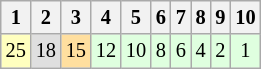<table class="wikitable" style="font-size: 85%;">
<tr>
<th>1</th>
<th>2</th>
<th>3</th>
<th>4</th>
<th>5</th>
<th>6</th>
<th>7</th>
<th>8</th>
<th>9</th>
<th>10</th>
</tr>
<tr align="center">
<td style="background:#FFFFBF;">25</td>
<td style="background:#DFDFDF;">18</td>
<td style="background:#FFDF9F;">15</td>
<td style="background:#DFFFDF;">12</td>
<td style="background:#DFFFDF;">10</td>
<td style="background:#DFFFDF;">8</td>
<td style="background:#DFFFDF;">6</td>
<td style="background:#DFFFDF;">4</td>
<td style="background:#DFFFDF;">2</td>
<td style="background:#DFFFDF;">1</td>
</tr>
</table>
